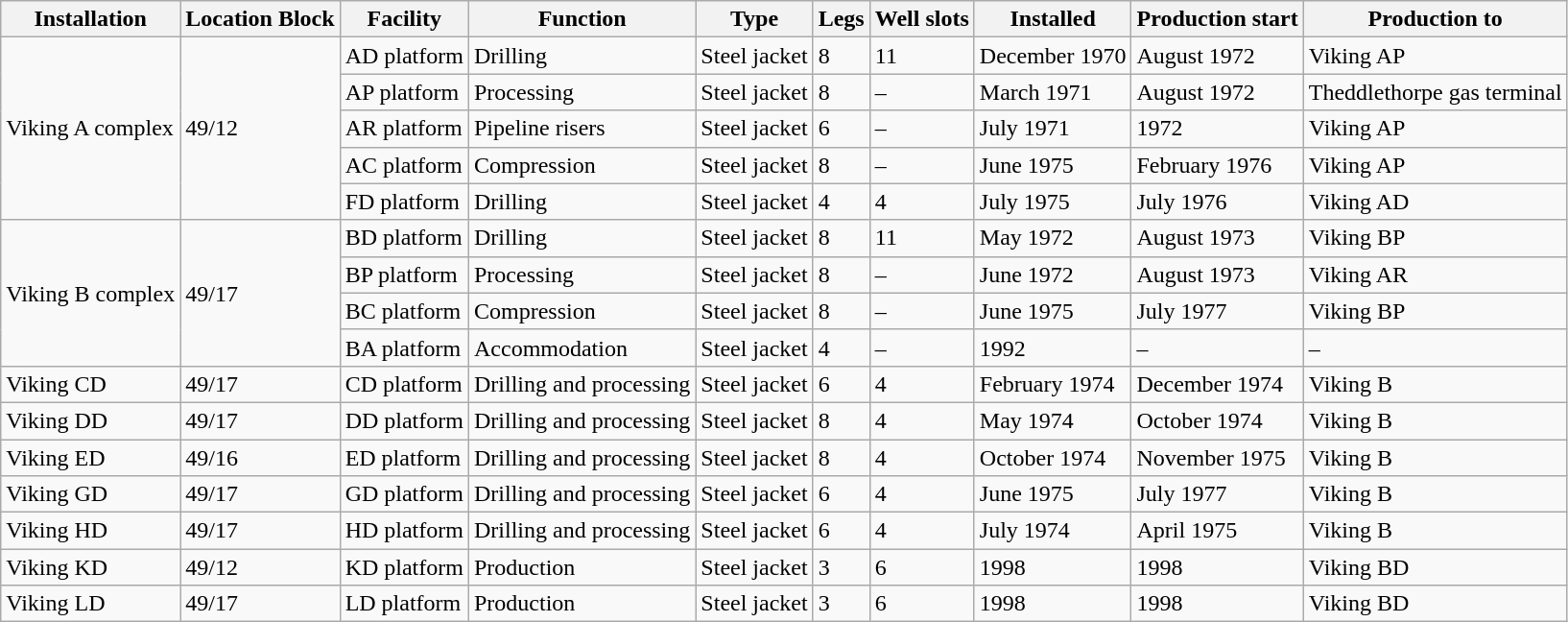<table class="wikitable">
<tr>
<th>Installation</th>
<th>Location Block</th>
<th>Facility</th>
<th>Function</th>
<th>Type</th>
<th>Legs</th>
<th>Well slots</th>
<th>Installed</th>
<th>Production start</th>
<th>Production to</th>
</tr>
<tr>
<td rowspan="5">Viking A complex</td>
<td rowspan="5">49/12</td>
<td>AD platform</td>
<td>Drilling</td>
<td>Steel jacket</td>
<td>8</td>
<td>11</td>
<td>December 1970</td>
<td>August 1972</td>
<td>Viking AP</td>
</tr>
<tr>
<td>AP platform</td>
<td>Processing</td>
<td>Steel jacket</td>
<td>8</td>
<td>–</td>
<td>March 1971</td>
<td>August 1972</td>
<td>Theddlethorpe gas terminal</td>
</tr>
<tr>
<td>AR platform</td>
<td>Pipeline risers</td>
<td>Steel jacket</td>
<td>6</td>
<td>–</td>
<td>July 1971</td>
<td>1972</td>
<td>Viking AP</td>
</tr>
<tr>
<td>AC platform</td>
<td>Compression</td>
<td>Steel jacket</td>
<td>8</td>
<td>–</td>
<td>June 1975</td>
<td>February 1976</td>
<td>Viking AP</td>
</tr>
<tr>
<td>FD platform</td>
<td>Drilling</td>
<td>Steel jacket</td>
<td>4</td>
<td>4</td>
<td>July 1975</td>
<td>July 1976</td>
<td>Viking AD</td>
</tr>
<tr>
<td rowspan="4">Viking B complex</td>
<td rowspan="4">49/17</td>
<td>BD platform</td>
<td>Drilling</td>
<td>Steel jacket</td>
<td>8</td>
<td>11</td>
<td>May 1972</td>
<td>August 1973</td>
<td>Viking BP</td>
</tr>
<tr>
<td>BP platform</td>
<td>Processing</td>
<td>Steel jacket</td>
<td>8</td>
<td>–</td>
<td>June 1972</td>
<td>August 1973</td>
<td>Viking AR</td>
</tr>
<tr>
<td>BC platform</td>
<td>Compression</td>
<td>Steel jacket</td>
<td>8</td>
<td>–</td>
<td>June 1975</td>
<td>July 1977</td>
<td>Viking BP</td>
</tr>
<tr>
<td>BA platform</td>
<td>Accommodation</td>
<td>Steel jacket</td>
<td>4</td>
<td>–</td>
<td>1992</td>
<td>–</td>
<td>–</td>
</tr>
<tr>
<td>Viking CD</td>
<td>49/17</td>
<td>CD platform</td>
<td>Drilling and processing</td>
<td>Steel jacket</td>
<td>6</td>
<td>4</td>
<td>February 1974</td>
<td>December 1974</td>
<td>Viking B</td>
</tr>
<tr>
<td>Viking DD</td>
<td>49/17</td>
<td>DD platform</td>
<td>Drilling and processing</td>
<td>Steel jacket</td>
<td>8</td>
<td>4</td>
<td>May 1974</td>
<td>October 1974</td>
<td>Viking B</td>
</tr>
<tr>
<td>Viking ED</td>
<td>49/16</td>
<td>ED platform</td>
<td>Drilling and processing</td>
<td>Steel jacket</td>
<td>8</td>
<td>4</td>
<td>October 1974</td>
<td>November 1975</td>
<td>Viking B</td>
</tr>
<tr>
<td>Viking GD</td>
<td>49/17</td>
<td>GD platform</td>
<td>Drilling and processing</td>
<td>Steel jacket</td>
<td>6</td>
<td>4</td>
<td>June 1975</td>
<td>July 1977</td>
<td>Viking B</td>
</tr>
<tr>
<td>Viking HD</td>
<td>49/17</td>
<td>HD platform</td>
<td>Drilling and processing</td>
<td>Steel jacket</td>
<td>6</td>
<td>4</td>
<td>July 1974</td>
<td>April 1975</td>
<td>Viking B</td>
</tr>
<tr>
<td>Viking KD</td>
<td>49/12</td>
<td>KD platform</td>
<td>Production</td>
<td>Steel jacket</td>
<td>3</td>
<td>6</td>
<td>1998</td>
<td>1998</td>
<td>Viking BD</td>
</tr>
<tr>
<td>Viking LD</td>
<td>49/17</td>
<td>LD platform</td>
<td>Production</td>
<td>Steel jacket</td>
<td>3</td>
<td>6</td>
<td>1998</td>
<td>1998</td>
<td>Viking BD</td>
</tr>
</table>
